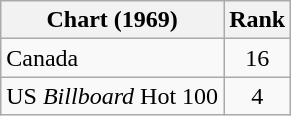<table class="wikitable">
<tr>
<th align="left">Chart (1969)</th>
<th style="text-align:center;">Rank</th>
</tr>
<tr>
<td>Canada</td>
<td style="text-align:center;">16</td>
</tr>
<tr>
<td>US <em>Billboard</em> Hot 100</td>
<td style="text-align:center;">4</td>
</tr>
</table>
